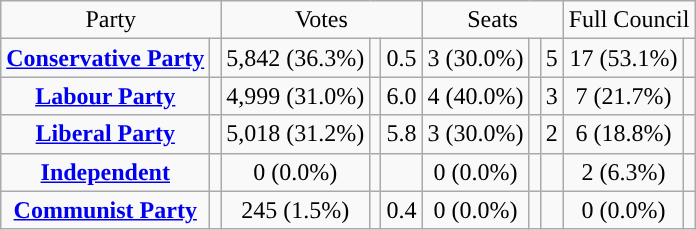<table class=wikitable style="text-align:center;">
<tr>
<td colspan=2>Party</td>
<td colspan=3>Votes</td>
<td colspan=3>Seats</td>
<td colspan=3>Full Council</td>
</tr>
<tr>
<td><strong><a href='#'>Conservative Party</a></strong></td>
<td style="background:"></td>
<td>5,842 (36.3%)</td>
<td></td>
<td> 0.5</td>
<td>3 (30.0%)</td>
<td></td>
<td> 5</td>
<td>17 (53.1%)</td>
<td></td>
</tr>
<tr>
<td><strong><a href='#'>Labour Party</a></strong></td>
<td style="background:"></td>
<td>4,999 (31.0%)</td>
<td></td>
<td> 6.0</td>
<td>4 (40.0%)</td>
<td></td>
<td> 3</td>
<td>7 (21.7%)</td>
<td></td>
</tr>
<tr>
<td><strong><a href='#'>Liberal Party</a></strong></td>
<td style="background:"></td>
<td>5,018 (31.2%)</td>
<td></td>
<td> 5.8</td>
<td>3 (30.0%)</td>
<td></td>
<td> 2</td>
<td>6 (18.8%)</td>
<td></td>
</tr>
<tr>
<td><strong><a href='#'>Independent</a></strong></td>
<td style="background:"></td>
<td>0 (0.0%)</td>
<td></td>
<td></td>
<td>0 (0.0%)</td>
<td></td>
<td></td>
<td>2 (6.3%)</td>
<td></td>
</tr>
<tr>
<td><strong><a href='#'>Communist Party</a></strong></td>
<td style="background:"></td>
<td>245 (1.5%)</td>
<td></td>
<td> 0.4</td>
<td>0 (0.0%)</td>
<td></td>
<td></td>
<td>0 (0.0%)</td>
<td></td>
</tr>
</table>
